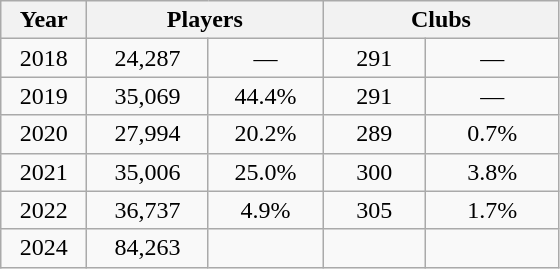<table class="wikitable" style="text-align:center">
<tr>
<th width=50px>Year</th>
<th colspan=2 width=150px>Players</th>
<th colspan=2 width=150px>Clubs</th>
</tr>
<tr>
<td>2018</td>
<td>24,287</td>
<td>—</td>
<td>291</td>
<td>—</td>
</tr>
<tr>
<td>2019</td>
<td>35,069</td>
<td> 44.4%</td>
<td>291</td>
<td>—</td>
</tr>
<tr>
<td>2020</td>
<td>27,994</td>
<td> 20.2%</td>
<td>289</td>
<td> 0.7%</td>
</tr>
<tr>
<td>2021</td>
<td>35,006</td>
<td> 25.0%</td>
<td>300</td>
<td> 3.8%</td>
</tr>
<tr>
<td>2022</td>
<td>36,737</td>
<td> 4.9%</td>
<td>305</td>
<td> 1.7%</td>
</tr>
<tr>
<td>2024</td>
<td>84,263</td>
<td></td>
<td></td>
<td></td>
</tr>
</table>
